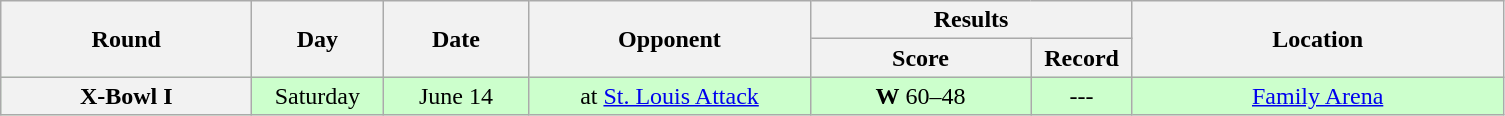<table class="wikitable">
<tr>
<th rowspan="2" width="160">Round</th>
<th rowspan="2" width="80">Day</th>
<th rowspan="2" width="90">Date</th>
<th rowspan="2" width="180">Opponent</th>
<th colspan="2" width="200">Results</th>
<th rowspan="2" width="240">Location</th>
</tr>
<tr>
<th width="140">Score</th>
<th width="60">Record</th>
</tr>
<tr align="center" bgcolor="#CCFFCC">
<th>X-Bowl I</th>
<td>Saturday</td>
<td>June 14</td>
<td>at <a href='#'>St. Louis Attack</a></td>
<td><strong>W</strong> 60–48</td>
<td>---</td>
<td><a href='#'>Family Arena</a></td>
</tr>
</table>
